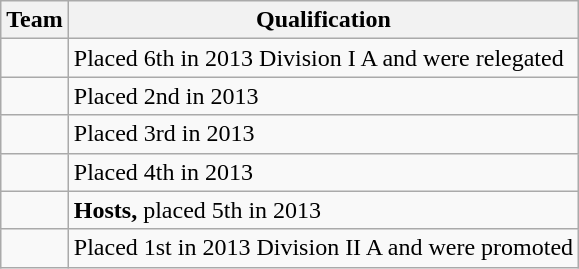<table class="wikitable">
<tr>
<th>Team</th>
<th>Qualification</th>
</tr>
<tr>
<td></td>
<td>Placed 6th in 2013 Division I A and were relegated</td>
</tr>
<tr>
<td></td>
<td>Placed 2nd in 2013</td>
</tr>
<tr>
<td></td>
<td>Placed 3rd in 2013</td>
</tr>
<tr>
<td></td>
<td>Placed 4th in 2013</td>
</tr>
<tr>
<td></td>
<td><strong>Hosts,</strong> placed 5th in 2013</td>
</tr>
<tr>
<td></td>
<td>Placed 1st in 2013 Division II A and were promoted</td>
</tr>
</table>
